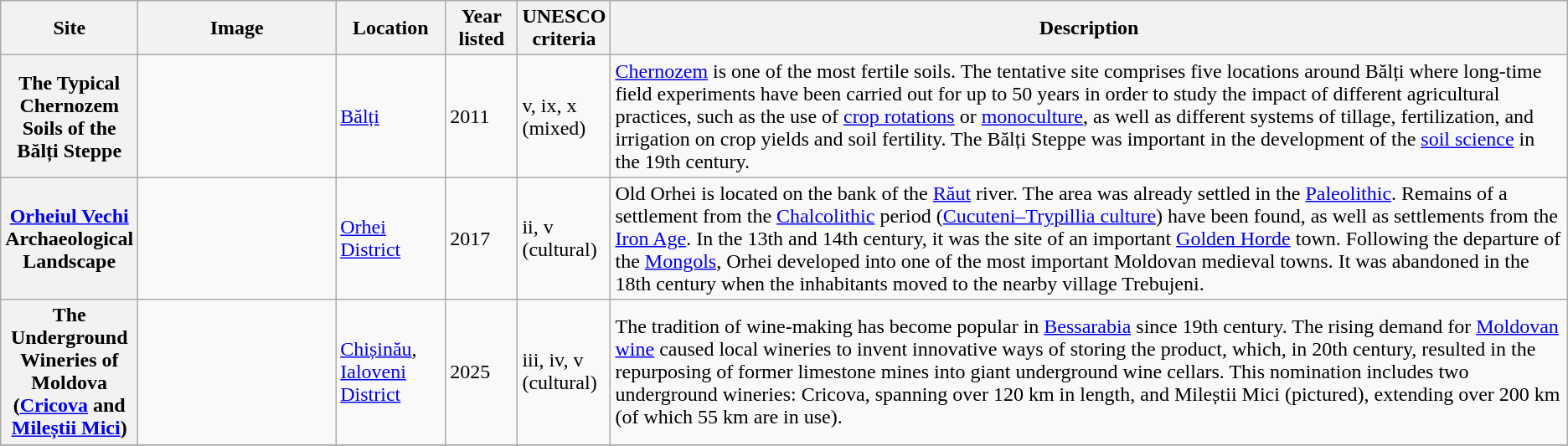<table class="wikitable sortable plainrowheaders">
<tr>
<th style="width:100px;" scope="col">Site</th>
<th class="unsortable"  style="width:150px;" scope="col">Image</th>
<th style="width:80px;" scope="col">Location</th>
<th style="width:50px;" scope="col">Year listed</th>
<th style="width:60px;" scope="col">UNESCO criteria</th>
<th scope="col" class="unsortable">Description</th>
</tr>
<tr>
<th scope="row">The Typical Chernozem Soils of the Bălți Steppe</th>
<td></td>
<td><a href='#'>Bălți</a></td>
<td>2011</td>
<td>v, ix, x (mixed)</td>
<td><a href='#'>Chernozem</a> is one of the most fertile soils. The tentative site comprises five locations around Bălți where long-time field experiments have been carried out for up to 50 years in order to study the impact of different agricultural practices, such as the use of <a href='#'>crop rotations</a> or <a href='#'>monoculture</a>, as well as different systems of tillage, fertilization, and irrigation on crop yields and soil fertility. The Bălți Steppe was important in the development of the <a href='#'>soil science</a> in the 19th century.</td>
</tr>
<tr>
<th scope="row"><a href='#'>Orheiul Vechi</a> Archaeological Landscape</th>
<td></td>
<td><a href='#'>Orhei District</a></td>
<td>2017</td>
<td>ii, v (cultural)</td>
<td>Old Orhei is located on the bank of the <a href='#'>Răut</a> river. The area was already settled in the <a href='#'>Paleolithic</a>. Remains of a settlement from the <a href='#'>Chalcolithic</a> period (<a href='#'>Cucuteni–Trypillia culture</a>) have been found, as well as settlements from the <a href='#'>Iron Age</a>. In the 13th and 14th century, it was the site of an important <a href='#'>Golden Horde</a> town. Following the departure of the <a href='#'>Mongols</a>, Orhei developed into one of the most important Moldovan medieval towns. It was abandoned in the 18th century when the inhabitants moved to the nearby village Trebujeni.</td>
</tr>
<tr>
<th scope="row">The Underground Wineries of Moldova (<a href='#'>Cricova</a> and <a href='#'>Mileștii Mici</a>)</th>
<td></td>
<td><a href='#'>Chișinău</a>, <a href='#'>Ialoveni District</a></td>
<td>2025</td>
<td>iii, iv, v (cultural)</td>
<td>The tradition of wine-making has become popular in <a href='#'>Bessarabia</a> since 19th century. The rising demand for <a href='#'>Moldovan wine</a> caused local wineries to invent innovative ways of storing the product, which, in 20th century, resulted in the repurposing of former limestone mines into giant underground wine cellars. This nomination includes two underground wineries: Cricova, spanning over 120 km in length, and Mileștii Mici (pictured), extending over 200 km (of which 55 km are in use).</td>
</tr>
<tr>
</tr>
</table>
